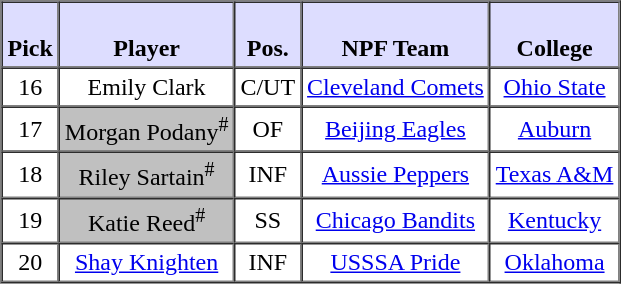<table border="1" cellpadding="3" cellspacing="0" style="text-align:center;">
<tr>
<th style="background:#ddf;"><br>Pick</th>
<th style="background:#ddf;"><br>Player</th>
<th style="background:#ddf;"><br>Pos.</th>
<th style="background:#ddf;"><br>NPF Team</th>
<th style="background:#ddf;"><br>College</th>
</tr>
<tr>
<td>16</td>
<td>Emily Clark</td>
<td>C/UT</td>
<td><a href='#'>Cleveland Comets</a></td>
<td><a href='#'>Ohio State</a></td>
</tr>
<tr>
<td>17</td>
<td style="background:#C0C0C0;">Morgan Podany<sup>#</sup></td>
<td>OF</td>
<td><a href='#'>Beijing Eagles</a></td>
<td><a href='#'>Auburn</a></td>
</tr>
<tr>
<td>18</td>
<td style="background:#C0C0C0;">Riley Sartain<sup>#</sup></td>
<td>INF</td>
<td><a href='#'>Aussie Peppers</a></td>
<td><a href='#'>Texas A&M</a></td>
</tr>
<tr>
<td>19</td>
<td style="background:#C0C0C0;">Katie Reed<sup>#</sup></td>
<td>SS</td>
<td><a href='#'>Chicago Bandits</a></td>
<td><a href='#'>Kentucky</a></td>
</tr>
<tr>
<td>20</td>
<td><a href='#'>Shay Knighten</a></td>
<td>INF</td>
<td><a href='#'>USSSA Pride</a></td>
<td><a href='#'>Oklahoma</a></td>
</tr>
</table>
